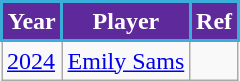<table class="wikitable">
<tr>
<th style="background:#5E299A; color:#FFFFFF; border:2px solid #3aadd9;" scope="col">Year</th>
<th style="background:#5E299A; color:#FFFFFF; border:2px solid #3aadd9;" scope="col">Player</th>
<th style="background:#5E299A; color:#FFFFFF; border:2px solid #3aadd9;" scope="col">Ref</th>
</tr>
<tr>
<td><a href='#'>2024</a></td>
<td> <a href='#'>Emily Sams</a></td>
<td></td>
</tr>
</table>
